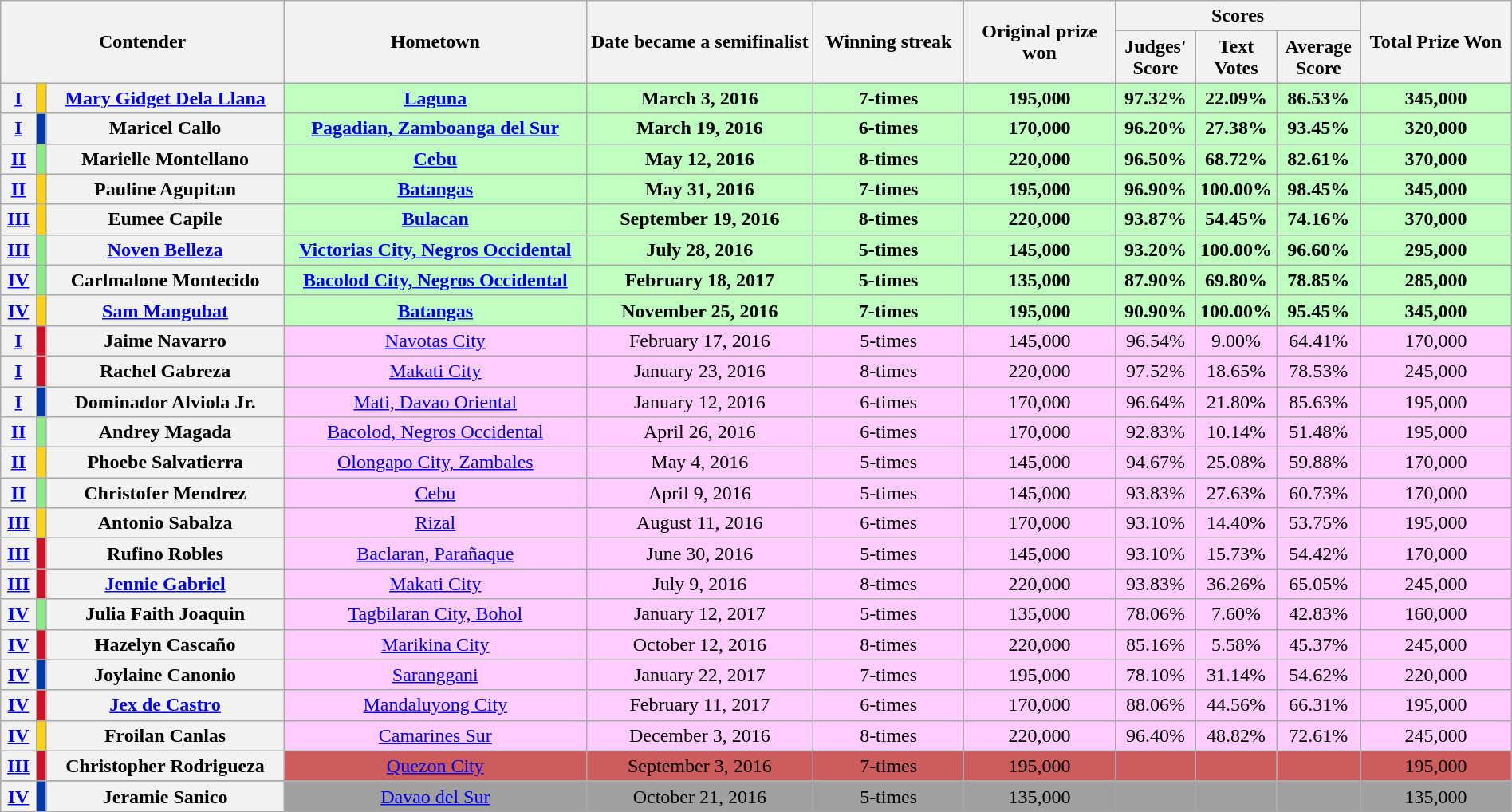<table class="wikitable sortable" style="width:100%;text-align:center;font-size:100%;">
<tr>
<th colspan="3" rowspan="2">Contender</th>
<th rowspan="2" width="20%">Hometown</th>
<th rowspan="2" width="15%">Date became a semifinalist</th>
<th rowspan="2" width="10%">Winning streak</th>
<th rowspan="2" width="10%">Original prize won</th>
<th colspan="3" width="15%">Scores</th>
<th rowspan="2" width="10%">Total Prize Won</th>
</tr>
<tr>
<th>Judges' Score</th>
<th>Text Votes</th>
<th>Average Score</th>
</tr>
<tr style="background:#bfffc0" |>
<th><a href='#'>I</a></th>
<th style="background:#FCD116"></th>
<th><a href='#'><strong>Mary Gidget Dela Llana</strong></a></th>
<td><strong><a href='#'>Laguna</a></strong></td>
<td><strong>March 3, 2016</strong></td>
<td><strong>7-times</strong></td>
<td><strong>195,000</strong></td>
<td><strong>97.32%</strong></td>
<td><strong>22.09%</strong></td>
<td><strong>86.53%</strong></td>
<td><strong>345,000</strong></td>
</tr>
<tr style="background:#bfffc0" |>
<th><a href='#'>I</a></th>
<th style="background:#0038A8"></th>
<th><strong>Maricel Callo</strong></th>
<td><a href='#'><strong>Pagadian, Zamboanga del Sur</strong></a></td>
<td><strong>March 19, 2016</strong></td>
<td><strong>6-times</strong></td>
<td><strong>170,000</strong></td>
<td><strong>96.20%</strong></td>
<td><strong>27.38%</strong></td>
<td><strong>93.45%</strong></td>
<td><strong>320,000</strong></td>
</tr>
<tr style="background:#bfffc0" |>
<th><a href='#'>II</a></th>
<th style="background:#8DEB87"></th>
<th><strong>Marielle Montellano</strong></th>
<td><strong><a href='#'>Cebu</a></strong></td>
<td><strong>May 12, 2016</strong></td>
<td><strong>8-times</strong></td>
<td><strong>220,000</strong></td>
<td><strong>96.50%</strong></td>
<td><strong>68.72%</strong></td>
<td><strong>82.61%</strong></td>
<td><strong>370,000</strong></td>
</tr>
<tr style="background:#bfffc0" |>
<th><a href='#'>II</a></th>
<th style="background:#FCD116"></th>
<th><strong>Pauline Agupitan</strong></th>
<td><strong><a href='#'>Batangas</a></strong></td>
<td><strong>May 31, 2016</strong></td>
<td><strong>7-times</strong></td>
<td><strong>195,000</strong></td>
<td><strong>96.90%</strong></td>
<td><strong>100.00%</strong></td>
<td><strong>98.45%</strong></td>
<td><strong>345,000</strong></td>
</tr>
<tr style="background:#bfffc0" |>
<th><a href='#'>III</a></th>
<th style="background:#FCD116"></th>
<th><strong>Eumee Capile</strong></th>
<td><strong><a href='#'>Bulacan</a></strong></td>
<td><strong>September 19, 2016</strong></td>
<td><strong>8-times</strong></td>
<td><strong>220,000</strong></td>
<td><strong>93.87%</strong></td>
<td><strong>54.45%</strong></td>
<td><strong>74.16%</strong></td>
<td><strong>370,000</strong></td>
</tr>
<tr style="background:#bfffc0" |>
<th><a href='#'>III</a></th>
<th style="background:#8DEB87"></th>
<th><strong><a href='#'>Noven Belleza</a></strong></th>
<td><a href='#'><strong>Victorias City, Negros Occidental</strong></a></td>
<td><strong>July 28, 2016</strong></td>
<td><strong>5-times</strong></td>
<td><strong>145,000</strong></td>
<td><strong>93.20%</strong></td>
<td><strong>100.00%</strong></td>
<td><strong>96.60%</strong></td>
<td><strong>295,000</strong></td>
</tr>
<tr style="background:#bfffc0" |>
<th><a href='#'>IV</a></th>
<th style="background:#8DEB87"></th>
<th><strong>Carlmalone Montecido</strong></th>
<td><a href='#'><strong>Bacolod City, Negros Occidental</strong></a></td>
<td><strong>February 18, 2017</strong></td>
<td><strong>5-times</strong></td>
<td><strong>135,000</strong></td>
<td><strong>87.90%</strong></td>
<td><strong>69.80%</strong></td>
<td><strong>78.85%</strong></td>
<td><strong>285,000</strong></td>
</tr>
<tr style="background:#bfffc0" |>
<th><a href='#'>IV</a></th>
<th style="background:#FCD116"></th>
<th><strong><a href='#'>Sam Mangubat</a></strong></th>
<td><strong><a href='#'>Batangas</a></strong></td>
<td><strong>November 25, 2016</strong></td>
<td><strong>7-times</strong></td>
<td><strong>195,000</strong></td>
<td><strong>90.90%</strong></td>
<td><strong>100.00%</strong></td>
<td><strong>95.45%</strong></td>
<td><strong>345,000</strong></td>
</tr>
<tr style="background:#ffccff" |>
<th><a href='#'>I</a></th>
<th style="background:#CE1126"></th>
<th>Jaime Navarro</th>
<td><a href='#'>Navotas City</a></td>
<td>February 17, 2016</td>
<td>5-times</td>
<td>145,000</td>
<td>96.54%</td>
<td>9.00%</td>
<td>64.41%</td>
<td>170,000</td>
</tr>
<tr style="background:#ffccff" |>
<th><a href='#'>I</a></th>
<th style="background:#CE1126"></th>
<th>Rachel Gabreza</th>
<td><a href='#'>Makati City</a></td>
<td>January 23, 2016</td>
<td>8-times</td>
<td>220,000</td>
<td>97.52%</td>
<td>18.65%</td>
<td>78.53%</td>
<td>245,000</td>
</tr>
<tr style="background:#ffccff" |>
<th><a href='#'>I</a></th>
<th style="background:#0038A8"></th>
<th>Dominador Alviola Jr.</th>
<td><a href='#'>Mati, Davao Oriental</a></td>
<td>January 12, 2016</td>
<td>6-times</td>
<td>170,000</td>
<td>96.64%</td>
<td>21.80%</td>
<td>85.63%</td>
<td>195,000</td>
</tr>
<tr style="background:#ffccff" |>
<th><a href='#'>II</a></th>
<th style="background:#8DEB87"></th>
<th>Andrey Magada</th>
<td><a href='#'>Bacolod, Negros Occidental</a></td>
<td>April 26, 2016</td>
<td>6-times</td>
<td>170,000</td>
<td>92.83%</td>
<td>10.14%</td>
<td>51.48%</td>
<td>195,000</td>
</tr>
<tr style="background:#ffccff" |>
<th><a href='#'>II</a></th>
<th style="background:#FCD116"></th>
<th>Phoebe Salvatierra</th>
<td><a href='#'>Olongapo City, Zambales</a></td>
<td>May 4, 2016</td>
<td>5-times</td>
<td>145,000</td>
<td>94.67%</td>
<td>25.08%</td>
<td>59.88%</td>
<td>170,000</td>
</tr>
<tr style="background:#ffccff" |>
<th><a href='#'>II</a></th>
<th style="background:#8DEB87"></th>
<th>Christofer Mendrez</th>
<td><a href='#'>Cebu</a></td>
<td>April 9, 2016</td>
<td>5-times</td>
<td>145,000</td>
<td>93.83%</td>
<td>27.63%</td>
<td>60.73%</td>
<td>170,000</td>
</tr>
<tr style="background:#ffccff" |>
<th><a href='#'>III</a></th>
<th style="background:#FCD116"></th>
<th>Antonio Sabalza</th>
<td><a href='#'>Rizal</a></td>
<td>August 11, 2016</td>
<td>6-times</td>
<td>170,000</td>
<td>93.10%</td>
<td>14.40%</td>
<td>53.75%</td>
<td>195,000</td>
</tr>
<tr style="background:#ffccff" |>
<th><a href='#'>III</a></th>
<th style="background:#CE1126"></th>
<th>Rufino Robles</th>
<td><a href='#'>Baclaran, Parañaque</a></td>
<td>June 30, 2016</td>
<td>5-times</td>
<td>145,000</td>
<td>93.10%</td>
<td>15.73%</td>
<td>54.42%</td>
<td>170,000</td>
</tr>
<tr style="background:#ffccff" |>
<th><a href='#'>III</a></th>
<th style="background:#CE1126"></th>
<th><a href='#'>Jennie Gabriel</a></th>
<td><a href='#'>Makati City</a></td>
<td>July 9, 2016</td>
<td>8-times</td>
<td>220,000</td>
<td>93.83%</td>
<td>36.26%</td>
<td>65.05%</td>
<td>245,000</td>
</tr>
<tr style="background:#ffccff"|>
<th><a href='#'>IV</a></th>
<th style="background:#8DEB87"></th>
<th>Julia Faith Joaquin</th>
<td><a href='#'>Tagbilaran City, Bohol</a></td>
<td>January 12, 2017</td>
<td>5-times</td>
<td>135,000</td>
<td>78.06%</td>
<td>7.60%</td>
<td>42.83%</td>
<td>160,000</td>
</tr>
<tr style="background:#ffccff"|>
<th><a href='#'>IV</a></th>
<th style="background:#CE1126"></th>
<th>Hazelyn Cascaño</th>
<td><a href='#'>Marikina City</a></td>
<td>October 12, 2016</td>
<td>8-times</td>
<td>220,000</td>
<td>85.16%</td>
<td>5.58%</td>
<td>45.37%</td>
<td>245,000</td>
</tr>
<tr style="background:#ffccff"|>
<th><a href='#'>IV</a></th>
<th style="background:#0038A8"></th>
<th>Joylaine Canonio</th>
<td><a href='#'>Saranggani</a></td>
<td>January 22, 2017</td>
<td>7-times</td>
<td>195,000</td>
<td>78.10%</td>
<td>31.14%</td>
<td>54.62%</td>
<td>220,000</td>
</tr>
<tr style="background:#ffccff"|>
<th><a href='#'>IV</a></th>
<th style="background:#CE1126"></th>
<th><a href='#'>Jex de Castro</a></th>
<td><a href='#'>Mandaluyong City</a></td>
<td>February 11, 2017</td>
<td>6-times</td>
<td>170,000</td>
<td>88.06%</td>
<td>44.56%</td>
<td>66.31%</td>
<td>195,000</td>
</tr>
<tr style="background:#ffccff"|>
<th><a href='#'>IV</a></th>
<th style="background:#FCD116"></th>
<th>Froilan Canlas</th>
<td><a href='#'>Camarines Sur</a></td>
<td>December 3, 2016</td>
<td>8-times</td>
<td>220,000</td>
<td>96.40%</td>
<td>48.82%</td>
<td>72.61%</td>
<td>245,000</td>
</tr>
<tr style="background:#cd5c5c" |>
<th><a href='#'>III</a></th>
<th style="background:#CE1126"></th>
<th>Christopher Rodrigueza</th>
<td><a href='#'>Quezon City</a></td>
<td>September 3, 2016</td>
<td>7-times</td>
<td>195,000</td>
<td></td>
<td></td>
<td></td>
<td>195,000</td>
</tr>
<tr style="background:#a0a0a0" |>
<th><a href='#'>IV</a></th>
<th style="background:#0038A8"></th>
<th>Jeramie Sanico</th>
<td><a href='#'>Davao del Sur</a></td>
<td>October 21, 2016</td>
<td>5-times</td>
<td>135,000</td>
<td></td>
<td></td>
<td></td>
<td>135,000</td>
</tr>
</table>
